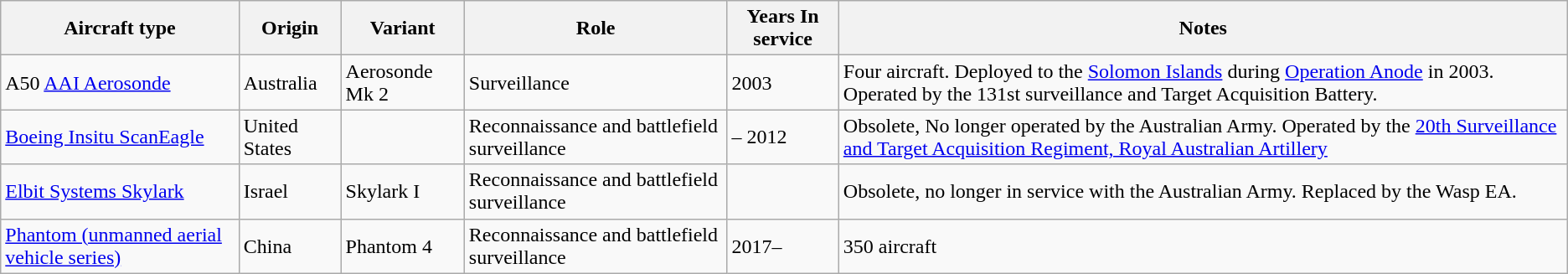<table class="wikitable sortable">
<tr>
<th>Aircraft type</th>
<th>Origin</th>
<th>Variant</th>
<th>Role</th>
<th>Years In service</th>
<th>Notes</th>
</tr>
<tr>
<td>A50 <a href='#'>AAI Aerosonde</a></td>
<td>Australia</td>
<td>Aerosonde Mk 2</td>
<td>Surveillance</td>
<td>2003</td>
<td>Four aircraft. Deployed to the <a href='#'>Solomon Islands</a> during <a href='#'>Operation Anode</a> in 2003. Operated by the 131st surveillance and Target Acquisition Battery.</td>
</tr>
<tr>
<td><a href='#'>Boeing Insitu ScanEagle</a></td>
<td>United States</td>
<td></td>
<td>Reconnaissance and battlefield surveillance</td>
<td>– 2012</td>
<td>Obsolete, No longer operated by the Australian Army. Operated by the <a href='#'>20th Surveillance and Target Acquisition Regiment, Royal Australian Artillery</a></td>
</tr>
<tr>
<td><a href='#'>Elbit Systems Skylark</a></td>
<td>Israel</td>
<td>Skylark I</td>
<td>Reconnaissance and battlefield surveillance</td>
<td></td>
<td>Obsolete, no longer in service with the Australian Army. Replaced by the Wasp EA.</td>
</tr>
<tr>
<td><a href='#'>Phantom (unmanned aerial vehicle series)</a></td>
<td>China</td>
<td>Phantom 4</td>
<td>Reconnaissance and battlefield surveillance</td>
<td>2017–</td>
<td>350 aircraft</td>
</tr>
</table>
